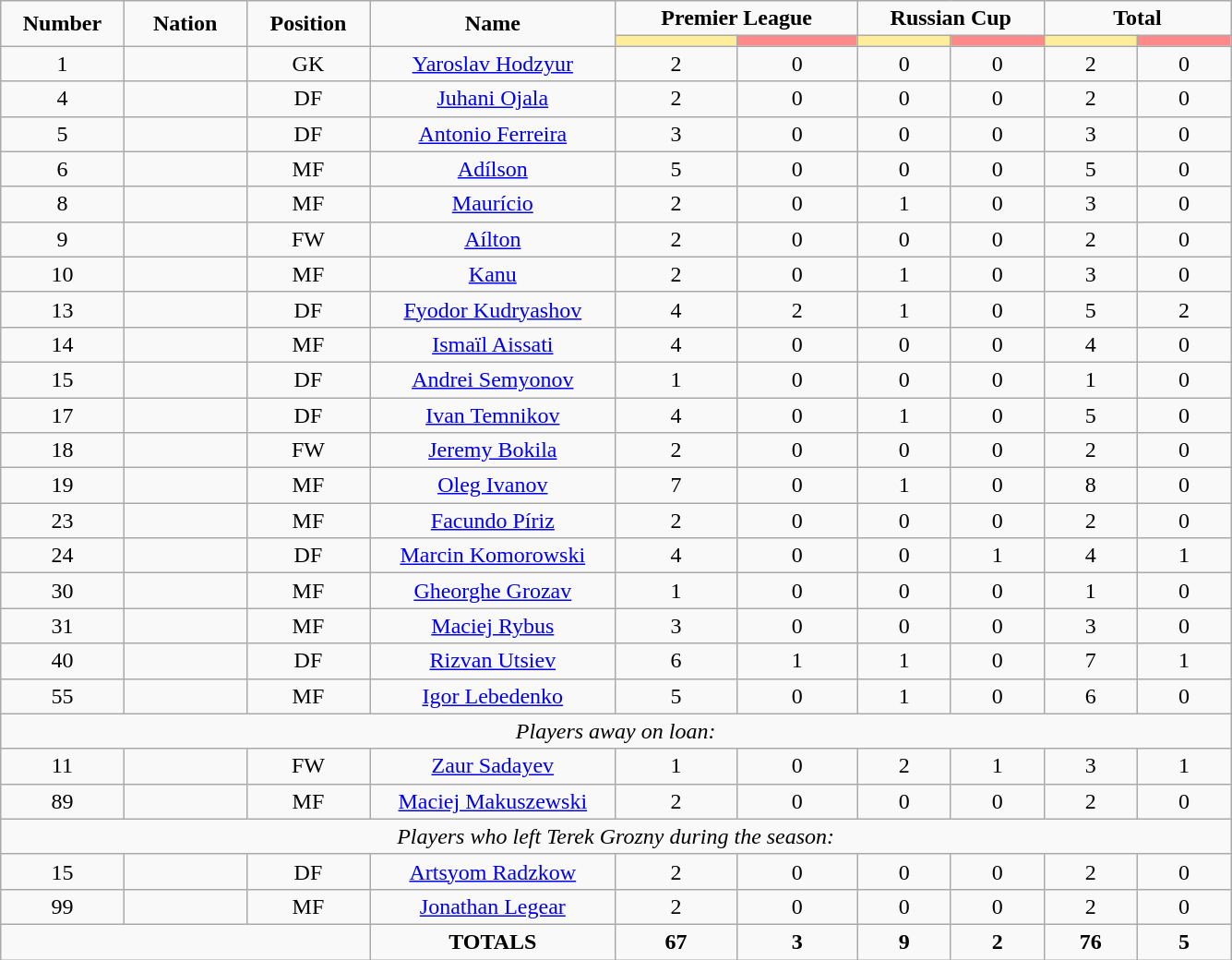<table class="wikitable" style="font-size: 100%; text-align: center;">
<tr>
<td rowspan=2 width="10%" align=center><strong>Number</strong></td>
<td rowspan=2 width="10%" align=center><strong>Nation</strong></td>
<td rowspan=2 width="10%" align=center><strong>Position</strong></td>
<td rowspan=2 width="20%" align=center><strong>Name</strong></td>
<td colspan=2 align=center><strong>Premier League</strong></td>
<td colspan=2 align=center><strong>Russian Cup</strong></td>
<td colspan=2 align=center><strong>Total</strong></td>
</tr>
<tr>
<th width=80 style="background: #FFEE99"></th>
<th width=80 style="background: #FF8888"></th>
<th width=60 style="background: #FFEE99"></th>
<th width=60 style="background: #FF8888"></th>
<th width=60 style="background: #FFEE99"></th>
<th width=60 style="background: #FF8888"></th>
</tr>
<tr>
<td>1</td>
<td></td>
<td>GK</td>
<td><a href='#'>Yaroslav Hodzyur</a></td>
<td>2</td>
<td>0</td>
<td>0</td>
<td>0</td>
<td>2</td>
<td>0</td>
</tr>
<tr>
<td>4</td>
<td></td>
<td>DF</td>
<td><a href='#'>Juhani Ojala</a></td>
<td>2</td>
<td>0</td>
<td>0</td>
<td>0</td>
<td>2</td>
<td>0</td>
</tr>
<tr>
<td>5</td>
<td></td>
<td>DF</td>
<td><a href='#'>Antonio Ferreira</a></td>
<td>3</td>
<td>0</td>
<td>0</td>
<td>0</td>
<td>3</td>
<td>0</td>
</tr>
<tr>
<td>6</td>
<td></td>
<td>MF</td>
<td><a href='#'>Adílson</a></td>
<td>5</td>
<td>0</td>
<td>0</td>
<td>0</td>
<td>5</td>
<td>0</td>
</tr>
<tr>
<td>8</td>
<td></td>
<td>MF</td>
<td><a href='#'>Maurício</a></td>
<td>2</td>
<td>0</td>
<td>1</td>
<td>0</td>
<td>3</td>
<td>0</td>
</tr>
<tr>
<td>9</td>
<td></td>
<td>FW</td>
<td><a href='#'>Aílton</a></td>
<td>2</td>
<td>0</td>
<td>0</td>
<td>0</td>
<td>2</td>
<td>0</td>
</tr>
<tr>
<td>10</td>
<td></td>
<td>MF</td>
<td><a href='#'>Kanu</a></td>
<td>2</td>
<td>0</td>
<td>1</td>
<td>0</td>
<td>3</td>
<td>0</td>
</tr>
<tr>
<td>13</td>
<td></td>
<td>DF</td>
<td><a href='#'>Fyodor Kudryashov</a></td>
<td>4</td>
<td>2</td>
<td>1</td>
<td>0</td>
<td>5</td>
<td>2</td>
</tr>
<tr>
<td>14</td>
<td></td>
<td>MF</td>
<td><a href='#'>Ismaïl Aissati</a></td>
<td>4</td>
<td>0</td>
<td>0</td>
<td>0</td>
<td>4</td>
<td>0</td>
</tr>
<tr>
<td>15</td>
<td></td>
<td>DF</td>
<td><a href='#'>Andrei Semyonov</a></td>
<td>1</td>
<td>0</td>
<td>0</td>
<td>0</td>
<td>1</td>
<td>0</td>
</tr>
<tr>
<td>17</td>
<td></td>
<td>DF</td>
<td><a href='#'>Ivan Temnikov</a></td>
<td>4</td>
<td>0</td>
<td>1</td>
<td>0</td>
<td>5</td>
<td>0</td>
</tr>
<tr>
<td>18</td>
<td></td>
<td>FW</td>
<td><a href='#'>Jeremy Bokila</a></td>
<td>2</td>
<td>0</td>
<td>0</td>
<td>0</td>
<td>2</td>
<td>0</td>
</tr>
<tr>
<td>19</td>
<td></td>
<td>MF</td>
<td><a href='#'>Oleg Ivanov</a></td>
<td>7</td>
<td>0</td>
<td>1</td>
<td>0</td>
<td>8</td>
<td>0</td>
</tr>
<tr>
<td>23</td>
<td></td>
<td>MF</td>
<td><a href='#'>Facundo Píriz</a></td>
<td>2</td>
<td>0</td>
<td>0</td>
<td>0</td>
<td>2</td>
<td>0</td>
</tr>
<tr>
<td>24</td>
<td></td>
<td>DF</td>
<td><a href='#'>Marcin Komorowski</a></td>
<td>4</td>
<td>0</td>
<td>0</td>
<td>1</td>
<td>4</td>
<td>1</td>
</tr>
<tr>
<td>30</td>
<td></td>
<td>MF</td>
<td><a href='#'>Gheorghe Grozav</a></td>
<td>1</td>
<td>0</td>
<td>0</td>
<td>0</td>
<td>1</td>
<td>0</td>
</tr>
<tr>
<td>31</td>
<td></td>
<td>MF</td>
<td><a href='#'>Maciej Rybus</a></td>
<td>3</td>
<td>0</td>
<td>0</td>
<td>0</td>
<td>3</td>
<td>0</td>
</tr>
<tr>
<td>40</td>
<td></td>
<td>DF</td>
<td><a href='#'>Rizvan Utsiev</a></td>
<td>6</td>
<td>1</td>
<td>1</td>
<td>0</td>
<td>7</td>
<td>1</td>
</tr>
<tr>
<td>55</td>
<td></td>
<td>MF</td>
<td><a href='#'>Igor Lebedenko</a></td>
<td>5</td>
<td>0</td>
<td>1</td>
<td>0</td>
<td>6</td>
<td>0</td>
</tr>
<tr>
<td colspan=14><em>Players away on loan:</em></td>
</tr>
<tr>
<td>11</td>
<td></td>
<td>FW</td>
<td><a href='#'>Zaur Sadayev</a></td>
<td>1</td>
<td>0</td>
<td>2</td>
<td>1</td>
<td>3</td>
<td>1</td>
</tr>
<tr>
<td>89</td>
<td></td>
<td>MF</td>
<td><a href='#'>Maciej Makuszewski</a></td>
<td>2</td>
<td>0</td>
<td>0</td>
<td>0</td>
<td>2</td>
<td>0</td>
</tr>
<tr>
<td colspan=14><em>Players who left Terek Grozny during the season:</em></td>
</tr>
<tr>
<td>15</td>
<td></td>
<td>DF</td>
<td><a href='#'>Artsyom Radzkow</a></td>
<td>2</td>
<td>0</td>
<td>0</td>
<td>0</td>
<td>2</td>
<td>0</td>
</tr>
<tr>
<td>99</td>
<td></td>
<td>MF</td>
<td><a href='#'>Jonathan Legear</a></td>
<td>2</td>
<td>0</td>
<td>0</td>
<td>0</td>
<td>2</td>
<td>0</td>
</tr>
<tr>
<td colspan=3></td>
<td><strong>TOTALS</strong></td>
<td><strong>67</strong></td>
<td><strong>3</strong></td>
<td><strong>9</strong></td>
<td><strong>2</strong></td>
<td><strong>76</strong></td>
<td><strong>5</strong></td>
</tr>
</table>
